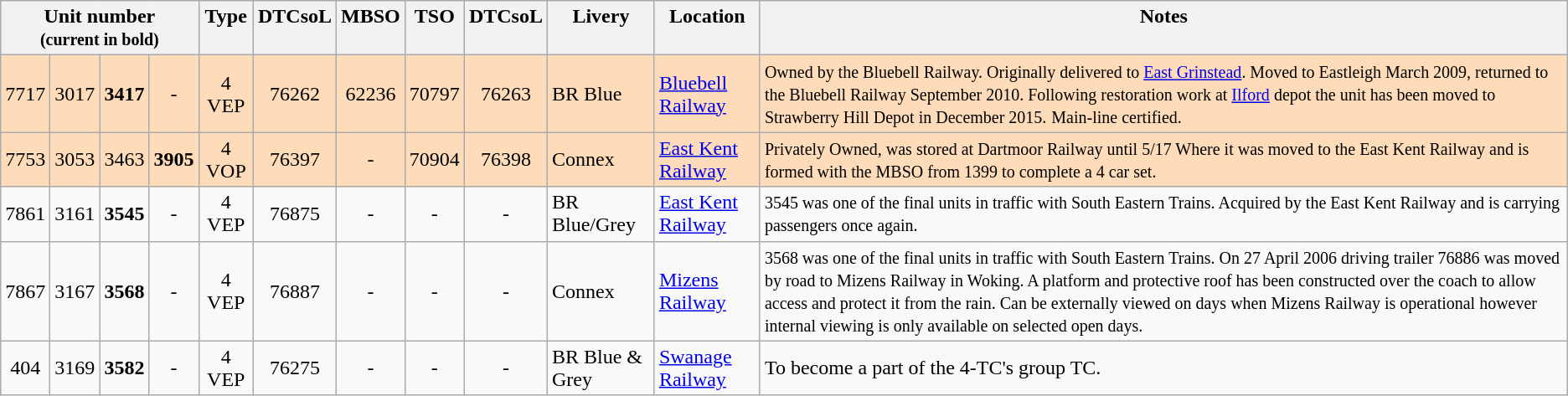<table class="wikitable">
<tr>
<th colspan=4>Unit number <br><small>(current in bold)</small></th>
<th valign="top">Type</th>
<th valign="top">DTCsoL</th>
<th valign="top">MBSO</th>
<th valign="top">TSO</th>
<th valign="top">DTCsoL</th>
<th valign="top" align=left>Livery</th>
<th valign="top" align=left>Location</th>
<th valign="top" align=left>Notes</th>
</tr>
<tr bgcolor=fedcba>
<td align=center>7717</td>
<td align=center>3017</td>
<td align=center><strong>3417</strong></td>
<td align=center>-</td>
<td align=center>4 VEP</td>
<td align=center>76262</td>
<td align=center>62236</td>
<td align=center>70797</td>
<td align=center>76263</td>
<td>BR Blue</td>
<td><a href='#'>Bluebell Railway</a></td>
<td align=left><small>Owned by the Bluebell Railway. Originally delivered to <a href='#'>East Grinstead</a>. Moved to Eastleigh March 2009, returned to the Bluebell Railway September 2010.  Following restoration work at <a href='#'>Ilford</a> depot the unit has been moved to Strawberry Hill Depot in December 2015.</small> <small>Main-line certified.</small></td>
</tr>
<tr bgcolor=fedcba>
<td align=center>7753</td>
<td align=center>3053</td>
<td align=center>3463</td>
<td align=center><strong>3905</strong></td>
<td align=center>4 VOP</td>
<td align=center>76397</td>
<td align=center>-</td>
<td align=center>70904</td>
<td align=center>76398</td>
<td>Connex</td>
<td><a href='#'>East Kent Railway</a></td>
<td align=left><small>Privately Owned, was stored at Dartmoor Railway until 5/17 Where it was moved to the East Kent Railway and is formed with the MBSO from 1399 to complete a 4 car set.</small></td>
</tr>
<tr>
<td align=center>7861</td>
<td align=center>3161</td>
<td align=center><strong>3545</strong></td>
<td align=center>-</td>
<td align=center>4 VEP</td>
<td align=center>76875</td>
<td align=center>-</td>
<td align=center>-</td>
<td align=center>-</td>
<td>BR Blue/Grey</td>
<td><a href='#'>East Kent Railway</a></td>
<td align=left><small>3545 was one of the final units in traffic with South Eastern Trains. Acquired by the East Kent Railway and is carrying passengers once again.</small></td>
</tr>
<tr>
<td align=center>7867</td>
<td align=center>3167</td>
<td align=center><strong>3568</strong></td>
<td align=center>-</td>
<td align=center>4 VEP</td>
<td align=center>76887</td>
<td align=center>-</td>
<td align=center>-</td>
<td align=center>-</td>
<td>Connex</td>
<td><a href='#'>Mizens Railway</a></td>
<td align=left><small>3568 was one of the final units in traffic with South Eastern Trains. On 27 April 2006  driving trailer 76886 was moved by road to Mizens Railway in Woking. A platform and protective roof has been constructed over the coach to allow access and protect it from the rain. Can be externally viewed on days when Mizens Railway is operational however internal viewing is only available on selected open days.</small></td>
</tr>
<tr>
<td align=center>404</td>
<td align=center>3169</td>
<td align=center><strong>3582</strong></td>
<td align=center>-</td>
<td align=center>4 VEP</td>
<td align=center>76275</td>
<td align=center>-</td>
<td align=center>-</td>
<td align=center>-</td>
<td>BR Blue & Grey</td>
<td><a href='#'>Swanage Railway</a></td>
<td>To become a part of the 4-TC's group TC.</td>
</tr>
</table>
